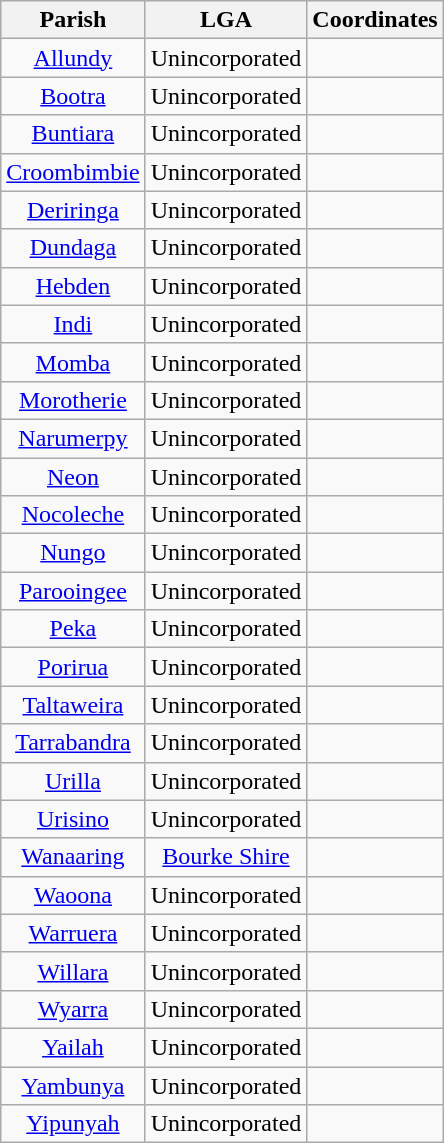<table class="wikitable" style="text-align:center">
<tr>
<th>Parish</th>
<th>LGA</th>
<th>Coordinates</th>
</tr>
<tr>
<td><a href='#'>Allundy</a></td>
<td>Unincorporated</td>
<td></td>
</tr>
<tr>
<td><a href='#'>Bootra</a></td>
<td>Unincorporated</td>
<td></td>
</tr>
<tr>
<td><a href='#'>Buntiara</a></td>
<td>Unincorporated</td>
<td></td>
</tr>
<tr>
<td><a href='#'>Croombimbie</a></td>
<td>Unincorporated</td>
<td></td>
</tr>
<tr>
<td><a href='#'>Deriringa</a></td>
<td>Unincorporated</td>
<td></td>
</tr>
<tr>
<td><a href='#'>Dundaga</a></td>
<td>Unincorporated</td>
<td></td>
</tr>
<tr>
<td><a href='#'>Hebden</a></td>
<td>Unincorporated</td>
<td></td>
</tr>
<tr>
<td><a href='#'>Indi</a></td>
<td>Unincorporated</td>
<td></td>
</tr>
<tr>
<td><a href='#'>Momba</a></td>
<td>Unincorporated</td>
<td></td>
</tr>
<tr>
<td><a href='#'>Morotherie</a></td>
<td>Unincorporated</td>
<td></td>
</tr>
<tr>
<td><a href='#'>Narumerpy</a></td>
<td>Unincorporated</td>
<td></td>
</tr>
<tr>
<td><a href='#'>Neon</a></td>
<td>Unincorporated</td>
<td></td>
</tr>
<tr>
<td><a href='#'>Nocoleche</a></td>
<td>Unincorporated</td>
<td></td>
</tr>
<tr>
<td><a href='#'>Nungo</a></td>
<td>Unincorporated</td>
<td></td>
</tr>
<tr>
<td><a href='#'>Parooingee</a></td>
<td>Unincorporated</td>
<td></td>
</tr>
<tr>
<td><a href='#'>Peka</a></td>
<td>Unincorporated</td>
<td></td>
</tr>
<tr>
<td><a href='#'>Porirua</a></td>
<td>Unincorporated</td>
<td></td>
</tr>
<tr>
<td><a href='#'>Taltaweira</a></td>
<td>Unincorporated</td>
<td></td>
</tr>
<tr>
<td><a href='#'>Tarrabandra</a></td>
<td>Unincorporated</td>
<td></td>
</tr>
<tr>
<td><a href='#'>Urilla</a></td>
<td>Unincorporated</td>
<td></td>
</tr>
<tr>
<td><a href='#'>Urisino</a></td>
<td>Unincorporated</td>
<td></td>
</tr>
<tr>
<td><a href='#'>Wanaaring</a></td>
<td><a href='#'>Bourke Shire</a></td>
<td></td>
</tr>
<tr>
<td><a href='#'>Waoona</a></td>
<td>Unincorporated</td>
<td></td>
</tr>
<tr>
<td><a href='#'>Warruera</a></td>
<td>Unincorporated</td>
<td></td>
</tr>
<tr>
<td><a href='#'>Willara</a></td>
<td>Unincorporated</td>
<td></td>
</tr>
<tr>
<td><a href='#'>Wyarra</a></td>
<td>Unincorporated</td>
<td></td>
</tr>
<tr>
<td><a href='#'>Yailah</a></td>
<td>Unincorporated</td>
<td></td>
</tr>
<tr>
<td><a href='#'>Yambunya</a></td>
<td>Unincorporated</td>
<td></td>
</tr>
<tr>
<td><a href='#'>Yipunyah</a></td>
<td>Unincorporated</td>
<td></td>
</tr>
</table>
